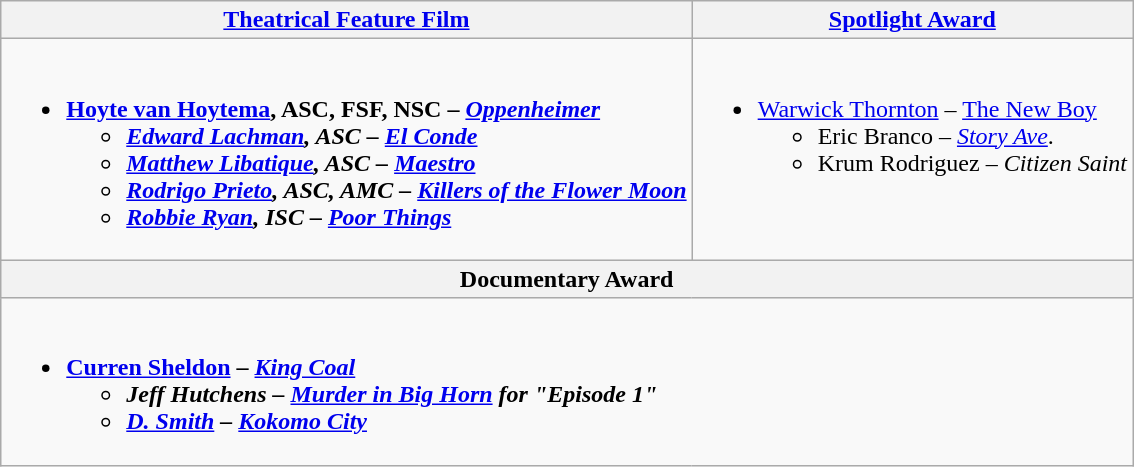<table class=wikitable style="width=100%">
<tr>
<th style="width=50%"><a href='#'>Theatrical Feature Film</a></th>
<th style="width=50%"><a href='#'>Spotlight Award</a></th>
</tr>
<tr>
<td valign="top"><br><ul><li><strong><a href='#'>Hoyte van Hoytema</a>, ASC, FSF, NSC – <em><a href='#'>Oppenheimer</a><strong><em><ul><li><a href='#'>Edward Lachman</a>, ASC – </em><a href='#'>El Conde</a><em></li><li><a href='#'>Matthew Libatique</a>, ASC – </em><a href='#'>Maestro</a><em></li><li><a href='#'>Rodrigo Prieto</a>, ASC, AMC – </em><a href='#'>Killers of the Flower Moon</a><em></li><li><a href='#'>Robbie Ryan</a>, ISC – </em><a href='#'>Poor Things</a><em></li></ul></li></ul></td>
<td valign="top"><br><ul><li></strong><a href='#'>Warwick Thornton</a> – </em><a href='#'>The New Boy</a></em></strong><ul><li>Eric Branco – <em><a href='#'>Story Ave</a></em>.</li><li>Krum Rodriguez – <em>Citizen Saint</em></li></ul></li></ul></td>
</tr>
<tr>
<th colspan="2">Documentary Award</th>
</tr>
<tr>
<td valign="top" colspan="2"><br><ul><li><strong><a href='#'>Curren Sheldon</a> – <em><a href='#'>King Coal</a><strong><em><ul><li>Jeff Hutchens – </em><a href='#'>Murder in Big Horn</a><em> for "Episode 1"</li><li><a href='#'>D. Smith</a> – </em><a href='#'>Kokomo City</a><em></li></ul></li></ul></td>
</tr>
</table>
